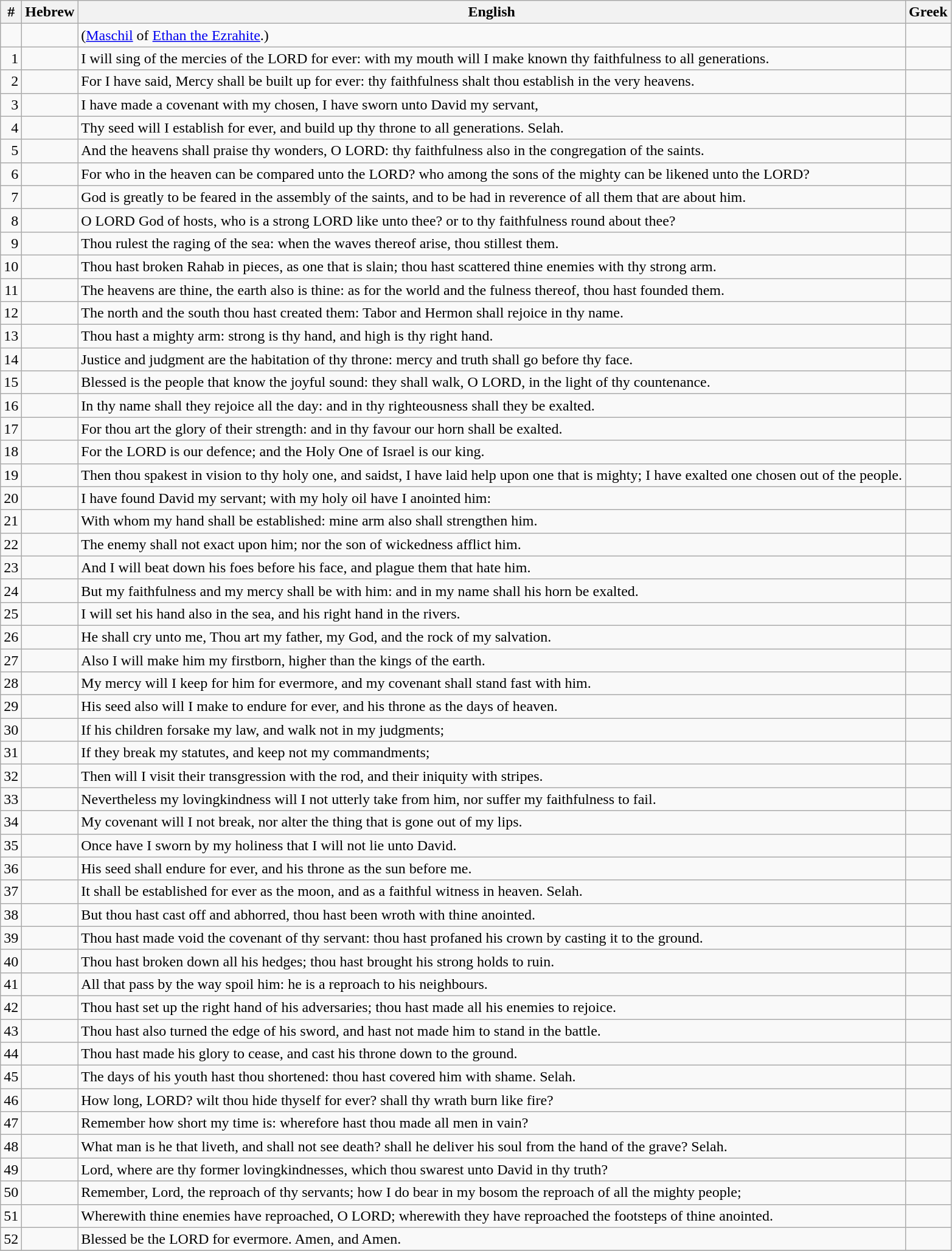<table class=wikitable>
<tr>
<th>#</th>
<th>Hebrew</th>
<th>English</th>
<th>Greek</th>
</tr>
<tr>
<td style="text-align:right"></td>
<td style="text-align:right"></td>
<td>(<a href='#'>Maschil</a> of <a href='#'>Ethan the Ezrahite</a>.)</td>
<td></td>
</tr>
<tr>
<td style="text-align:right">1</td>
<td style="text-align:right"></td>
<td>I will sing of the mercies of the LORD for ever: with my mouth will I make known thy faithfulness to all generations.</td>
<td></td>
</tr>
<tr>
<td style="text-align:right">2</td>
<td style="text-align:right"></td>
<td>For I have said, Mercy shall be built up for ever: thy faithfulness shalt thou establish in the very heavens.</td>
<td></td>
</tr>
<tr>
<td style="text-align:right">3</td>
<td style="text-align:right"></td>
<td>I have made a covenant with my chosen, I have sworn unto David my servant,</td>
<td></td>
</tr>
<tr>
<td style="text-align:right">4</td>
<td style="text-align:right"></td>
<td>Thy seed will I establish for ever, and build up thy throne to all generations. Selah.</td>
<td></td>
</tr>
<tr>
<td style="text-align:right">5</td>
<td style="text-align:right"></td>
<td>And the heavens shall praise thy wonders, O LORD: thy faithfulness also in the congregation of the saints.</td>
<td></td>
</tr>
<tr>
<td style="text-align:right">6</td>
<td style="text-align:right"></td>
<td>For who in the heaven can be compared unto the LORD? who among the sons of the mighty can be likened unto the LORD?</td>
<td></td>
</tr>
<tr>
<td style="text-align:right">7</td>
<td style="text-align:right"></td>
<td>God is greatly to be feared in the assembly of the saints, and to be had in reverence of all them that are about him.</td>
<td></td>
</tr>
<tr>
<td style="text-align:right">8</td>
<td style="text-align:right"></td>
<td>O LORD God of hosts, who is a strong LORD like unto thee? or to thy faithfulness round about thee?</td>
<td></td>
</tr>
<tr>
<td style="text-align:right">9</td>
<td style="text-align:right"></td>
<td>Thou rulest the raging of the sea: when the waves thereof arise, thou stillest them.</td>
<td></td>
</tr>
<tr>
<td style="text-align:right">10</td>
<td style="text-align:right"></td>
<td>Thou hast broken Rahab in pieces, as one that is slain; thou hast scattered thine enemies with thy strong arm.</td>
<td></td>
</tr>
<tr>
<td style="text-align:right">11</td>
<td style="text-align:right"></td>
<td>The heavens are thine, the earth also is thine: as for the world and the fulness thereof, thou hast founded them.</td>
<td></td>
</tr>
<tr>
<td style="text-align:right">12</td>
<td style="text-align:right"></td>
<td>The north and the south thou hast created them: Tabor and Hermon shall rejoice in thy name.</td>
<td></td>
</tr>
<tr>
<td style="text-align:right">13</td>
<td style="text-align:right"></td>
<td>Thou hast a mighty arm: strong is thy hand, and high is thy right hand.</td>
<td></td>
</tr>
<tr>
<td style="text-align:right">14</td>
<td style="text-align:right"></td>
<td>Justice and judgment are the habitation of thy throne: mercy and truth shall go before thy face.</td>
<td></td>
</tr>
<tr>
<td style="text-align:right">15</td>
<td style="text-align:right"></td>
<td>Blessed is the people that know the joyful sound: they shall walk, O LORD, in the light of thy countenance.</td>
<td></td>
</tr>
<tr>
<td style="text-align:right">16</td>
<td style="text-align:right"></td>
<td>In thy name shall they rejoice all the day: and in thy righteousness shall they be exalted.</td>
<td></td>
</tr>
<tr>
<td style="text-align:right">17</td>
<td style="text-align:right"></td>
<td>For thou art the glory of their strength: and in thy favour our horn shall be exalted.</td>
<td></td>
</tr>
<tr>
<td style="text-align:right">18</td>
<td style="text-align:right"></td>
<td>For the LORD is our defence; and the Holy One of Israel is our king.</td>
<td></td>
</tr>
<tr>
<td style="text-align:right">19</td>
<td style="text-align:right"></td>
<td>Then thou spakest in vision to thy holy one, and saidst, I have laid help upon one that is mighty; I have exalted one chosen out of the people.</td>
<td></td>
</tr>
<tr>
<td style="text-align:right">20</td>
<td style="text-align:right"></td>
<td>I have found David my servant; with my holy oil have I anointed him:</td>
<td></td>
</tr>
<tr>
<td style="text-align:right">21</td>
<td style="text-align:right"></td>
<td>With whom my hand shall be established: mine arm also shall strengthen him.</td>
<td></td>
</tr>
<tr>
<td style="text-align:right">22</td>
<td style="text-align:right"></td>
<td>The enemy shall not exact upon him; nor the son of wickedness afflict him.</td>
<td></td>
</tr>
<tr>
<td style="text-align:right">23</td>
<td style="text-align:right"></td>
<td>And I will beat down his foes before his face, and plague them that hate him.</td>
<td></td>
</tr>
<tr>
<td style="text-align:right">24</td>
<td style="text-align:right"></td>
<td>But my faithfulness and my mercy shall be with him: and in my name shall his horn be exalted.</td>
<td></td>
</tr>
<tr>
<td style="text-align:right">25</td>
<td style="text-align:right"></td>
<td>I will set his hand also in the sea, and his right hand in the rivers.</td>
<td></td>
</tr>
<tr>
<td style="text-align:right">26</td>
<td style="text-align:right"></td>
<td>He shall cry unto me, Thou art my father, my God, and the rock of my salvation.</td>
<td></td>
</tr>
<tr>
<td style="text-align:right">27</td>
<td style="text-align:right"></td>
<td>Also I will make him my firstborn, higher than the kings of the earth.</td>
<td></td>
</tr>
<tr>
<td style="text-align:right">28</td>
<td style="text-align:right"></td>
<td>My mercy will I keep for him for evermore, and my covenant shall stand fast with him.</td>
<td></td>
</tr>
<tr>
<td style="text-align:right">29</td>
<td style="text-align:right"></td>
<td>His seed also will I make to endure for ever, and his throne as the days of heaven.</td>
<td></td>
</tr>
<tr>
<td style="text-align:right">30</td>
<td style="text-align:right"></td>
<td>If his children forsake my law, and walk not in my judgments;</td>
<td></td>
</tr>
<tr>
<td style="text-align:right">31</td>
<td style="text-align:right"></td>
<td>If they break my statutes, and keep not my commandments;</td>
<td></td>
</tr>
<tr>
<td style="text-align:right">32</td>
<td style="text-align:right"></td>
<td>Then will I visit their transgression with the rod, and their iniquity with stripes.</td>
<td></td>
</tr>
<tr>
<td style="text-align:right">33</td>
<td style="text-align:right"></td>
<td>Nevertheless my lovingkindness will I not utterly take from him, nor suffer my faithfulness to fail.</td>
<td></td>
</tr>
<tr>
<td style="text-align:right">34</td>
<td style="text-align:right"></td>
<td>My covenant will I not break, nor alter the thing that is gone out of my lips.</td>
<td></td>
</tr>
<tr>
<td style="text-align:right">35</td>
<td style="text-align:right"></td>
<td>Once have I sworn by my holiness that I will not lie unto David.</td>
<td></td>
</tr>
<tr>
<td style="text-align:right">36</td>
<td style="text-align:right"></td>
<td>His seed shall endure for ever, and his throne as the sun before me.</td>
<td></td>
</tr>
<tr>
<td style="text-align:right">37</td>
<td style="text-align:right"></td>
<td>It shall be established for ever as the moon, and as a faithful witness in heaven. Selah.</td>
<td></td>
</tr>
<tr>
<td style="text-align:right">38</td>
<td style="text-align:right"></td>
<td>But thou hast cast off and abhorred, thou hast been wroth with thine anointed.</td>
<td></td>
</tr>
<tr>
<td style="text-align:right">39</td>
<td style="text-align:right"></td>
<td>Thou hast made void the covenant of thy servant: thou hast profaned his crown by casting it to the ground.</td>
<td></td>
</tr>
<tr>
<td style="text-align:right">40</td>
<td style="text-align:right"></td>
<td>Thou hast broken down all his hedges; thou hast brought his strong holds to ruin.</td>
<td></td>
</tr>
<tr>
<td style="text-align:right">41</td>
<td style="text-align:right"></td>
<td>All that pass by the way spoil him: he is a reproach to his neighbours.</td>
<td></td>
</tr>
<tr>
<td style="text-align:right">42</td>
<td style="text-align:right"></td>
<td>Thou hast set up the right hand of his adversaries; thou hast made all his enemies to rejoice.</td>
<td></td>
</tr>
<tr>
<td style="text-align:right">43</td>
<td style="text-align:right"></td>
<td>Thou hast also turned the edge of his sword, and hast not made him to stand in the battle.</td>
<td></td>
</tr>
<tr>
<td style="text-align:right">44</td>
<td style="text-align:right"></td>
<td>Thou hast made his glory to cease, and cast his throne down to the ground.</td>
<td></td>
</tr>
<tr>
<td style="text-align:right">45</td>
<td style="text-align:right"></td>
<td>The days of his youth hast thou shortened: thou hast covered him with shame. Selah.</td>
<td></td>
</tr>
<tr>
<td style="text-align:right">46</td>
<td style="text-align:right"></td>
<td>How long, LORD? wilt thou hide thyself for ever? shall thy wrath burn like fire?</td>
<td></td>
</tr>
<tr>
<td style="text-align:right">47</td>
<td style="text-align:right"></td>
<td>Remember how short my time is: wherefore hast thou made all men in vain?</td>
<td></td>
</tr>
<tr>
<td style="text-align:right">48</td>
<td style="text-align:right"></td>
<td>What man is he that liveth, and shall not see death? shall he deliver his soul from the hand of the grave? Selah.</td>
<td></td>
</tr>
<tr>
<td style="text-align:right">49</td>
<td style="text-align:right"></td>
<td>Lord, where are thy former lovingkindnesses, which thou swarest unto David in thy truth?</td>
<td></td>
</tr>
<tr>
<td style="text-align:right">50</td>
<td style="text-align:right"></td>
<td>Remember, Lord, the reproach of thy servants; how I do bear in my bosom the reproach of all the mighty people;</td>
<td></td>
</tr>
<tr>
<td style="text-align:right">51</td>
<td style="text-align:right"></td>
<td>Wherewith thine enemies have reproached, O LORD; wherewith they have reproached the footsteps of thine anointed.</td>
<td></td>
</tr>
<tr>
<td style="text-align:right">52</td>
<td style="text-align:right"></td>
<td>Blessed be the LORD for evermore. Amen, and Amen.</td>
<td></td>
</tr>
<tr>
</tr>
</table>
